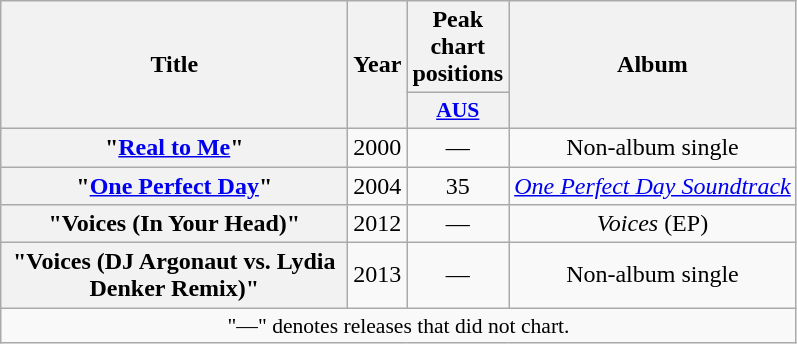<table class="wikitable plainrowheaders" style="text-align:center;" border="1">
<tr>
<th scope="col" rowspan="2" style="width:14em;">Title</th>
<th scope="col" rowspan="2">Year</th>
<th scope="col" colspan="1">Peak chart positions</th>
<th scope="col" rowspan="2">Album</th>
</tr>
<tr>
<th scope="col" style="width:3em;font-size:90%;"><a href='#'>AUS</a></th>
</tr>
<tr>
<th scope="row">"<a href='#'>Real to Me</a>"</th>
<td>2000</td>
<td>—</td>
<td>Non-album single</td>
</tr>
<tr>
<th scope="row">"<a href='#'>One Perfect Day</a>"</th>
<td>2004</td>
<td>35</td>
<td><em><a href='#'>One Perfect Day Soundtrack</a></em></td>
</tr>
<tr>
<th scope="row">"Voices (In Your Head)"</th>
<td>2012</td>
<td>—</td>
<td><em>Voices</em> (EP)</td>
</tr>
<tr>
<th scope="row">"Voices (DJ Argonaut vs. Lydia Denker Remix)"</th>
<td>2013</td>
<td>—</td>
<td>Non-album single</td>
</tr>
<tr>
<td align="center" colspan="7" style="font-size:90%">"—" denotes releases that did not chart.</td>
</tr>
</table>
